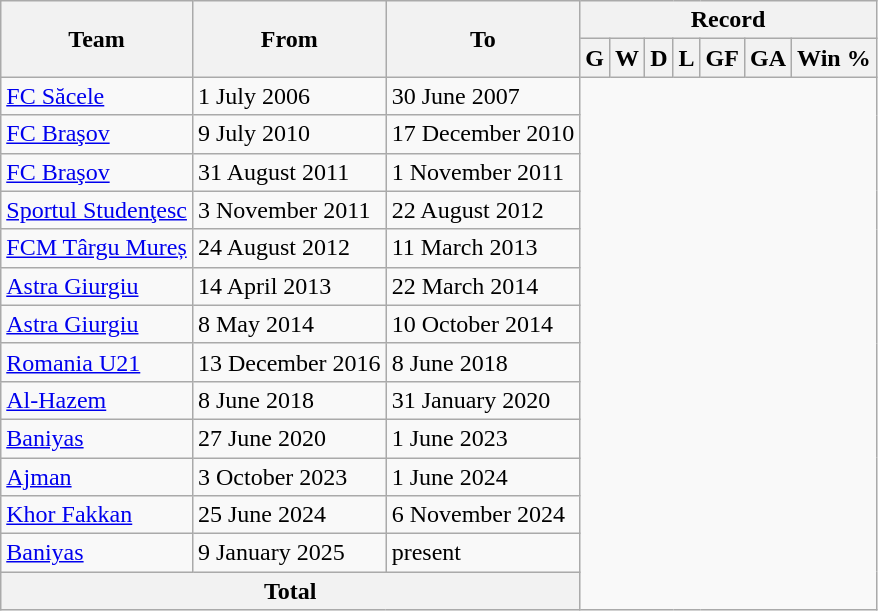<table class="wikitable" style="text-align: center">
<tr>
<th rowspan=2>Team</th>
<th rowspan=2>From</th>
<th rowspan=2>To</th>
<th colspan=7>Record</th>
</tr>
<tr>
<th>G</th>
<th>W</th>
<th>D</th>
<th>L</th>
<th>GF</th>
<th>GA</th>
<th>Win %</th>
</tr>
<tr>
<td align=left> <a href='#'>FC Săcele</a></td>
<td align=left>1 July 2006</td>
<td align=left>30 June 2007<br></td>
</tr>
<tr>
<td align=left> <a href='#'>FC Braşov</a></td>
<td align=left>9 July 2010</td>
<td align=left>17 December 2010<br></td>
</tr>
<tr>
<td align=left> <a href='#'>FC Braşov</a></td>
<td align=left>31 August 2011</td>
<td align=left>1 November 2011<br></td>
</tr>
<tr>
<td align=left> <a href='#'>Sportul Studenţesc</a></td>
<td align=left>3 November 2011</td>
<td align=left>22 August 2012<br></td>
</tr>
<tr>
<td align=left> <a href='#'>FCM Târgu Mureș</a></td>
<td align=left>24 August 2012</td>
<td align=left>11 March 2013<br></td>
</tr>
<tr>
<td align=left> <a href='#'>Astra Giurgiu</a></td>
<td align=left>14 April 2013</td>
<td align=left>22 March 2014<br></td>
</tr>
<tr>
<td align=left> <a href='#'>Astra Giurgiu</a></td>
<td align=left>8 May 2014</td>
<td align=left>10 October 2014<br></td>
</tr>
<tr>
<td align=left> <a href='#'>Romania U21</a></td>
<td align=left>13 December 2016</td>
<td align=left>8 June 2018<br></td>
</tr>
<tr>
<td align=left> <a href='#'>Al-Hazem</a></td>
<td align=left>8 June 2018</td>
<td align=left>31 January 2020<br></td>
</tr>
<tr>
<td align=left> <a href='#'>Baniyas</a></td>
<td align=left>27 June 2020</td>
<td align=left>1 June 2023<br></td>
</tr>
<tr>
<td align=left> <a href='#'>Ajman</a></td>
<td align=left>3 October 2023</td>
<td align=left>1 June 2024<br></td>
</tr>
<tr>
<td align=left> <a href='#'>Khor Fakkan</a></td>
<td align=left>25 June 2024</td>
<td align=left>6 November 2024<br></td>
</tr>
<tr>
<td align=left> <a href='#'>Baniyas</a></td>
<td align=left>9 January 2025</td>
<td align=left>present<br></td>
</tr>
<tr>
<th colspan=3>Total<br></th>
</tr>
</table>
